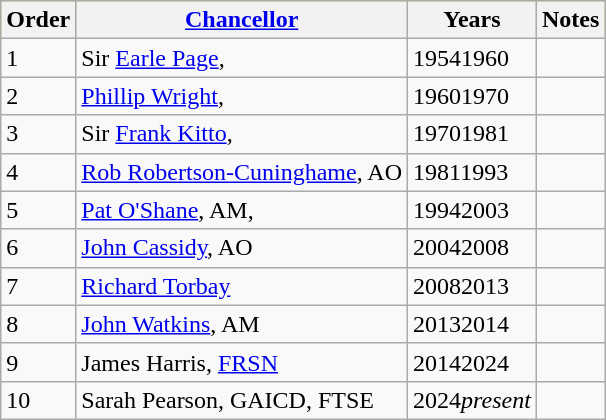<table class="wikitable">
<tr style="background:#fc3;">
<th>Order</th>
<th><a href='#'>Chancellor</a></th>
<th>Years</th>
<th>Notes</th>
</tr>
<tr>
<td>1</td>
<td>Sir <a href='#'>Earle Page</a>, </td>
<td>19541960</td>
<td></td>
</tr>
<tr>
<td>2</td>
<td><a href='#'>Phillip Wright</a>, </td>
<td>19601970</td>
<td></td>
</tr>
<tr>
<td>3</td>
<td>Sir <a href='#'>Frank Kitto</a>, </td>
<td>19701981</td>
<td></td>
</tr>
<tr>
<td>4</td>
<td><a href='#'>Rob Robertson-Cuninghame</a>, AO</td>
<td>19811993</td>
<td></td>
</tr>
<tr>
<td>5</td>
<td><a href='#'>Pat O'Shane</a>, AM,</td>
<td>19942003</td>
<td></td>
</tr>
<tr>
<td>6</td>
<td><a href='#'>John Cassidy</a>, AO</td>
<td>20042008</td>
<td></td>
</tr>
<tr>
<td>7</td>
<td><a href='#'>Richard Torbay</a></td>
<td>20082013</td>
<td></td>
</tr>
<tr>
<td>8</td>
<td><a href='#'>John Watkins</a>, AM</td>
<td>20132014</td>
<td></td>
</tr>
<tr>
<td>9</td>
<td>James Harris, <a href='#'>FRSN</a></td>
<td>20142024</td>
<td></td>
</tr>
<tr>
<td>10</td>
<td>Sarah Pearson, GAICD, FTSE</td>
<td>2024<em>present</em></td>
<td></td>
</tr>
</table>
